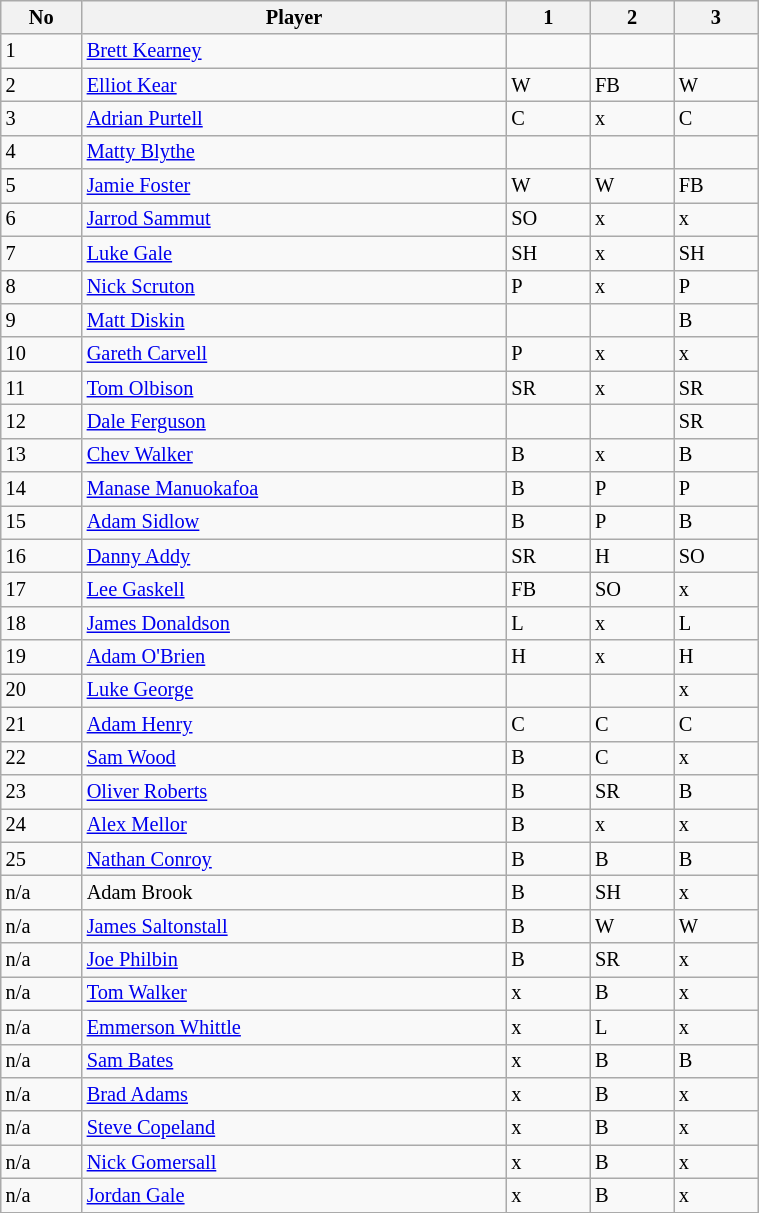<table class="wikitable" style="font-size:85%;" width="40%">
<tr>
<th>No</th>
<th>Player</th>
<th>1</th>
<th>2</th>
<th>3</th>
</tr>
<tr>
<td>1</td>
<td><a href='#'>Brett Kearney</a></td>
<td></td>
<td></td>
<td></td>
</tr>
<tr>
<td>2</td>
<td><a href='#'>Elliot Kear</a></td>
<td>W</td>
<td>FB</td>
<td>W</td>
</tr>
<tr>
<td>3</td>
<td><a href='#'>Adrian Purtell</a></td>
<td>C</td>
<td>x</td>
<td>C</td>
</tr>
<tr>
<td>4</td>
<td><a href='#'>Matty Blythe</a></td>
<td></td>
<td></td>
<td></td>
</tr>
<tr>
<td>5</td>
<td><a href='#'>Jamie Foster</a></td>
<td>W</td>
<td>W</td>
<td>FB</td>
</tr>
<tr>
<td>6</td>
<td><a href='#'>Jarrod Sammut</a></td>
<td>SO</td>
<td>x</td>
<td>x</td>
</tr>
<tr>
<td>7</td>
<td><a href='#'>Luke Gale</a></td>
<td>SH</td>
<td>x</td>
<td>SH</td>
</tr>
<tr>
<td>8</td>
<td><a href='#'>Nick Scruton</a></td>
<td>P</td>
<td>x</td>
<td>P</td>
</tr>
<tr>
<td>9</td>
<td><a href='#'>Matt Diskin</a></td>
<td></td>
<td></td>
<td>B</td>
</tr>
<tr>
<td>10</td>
<td><a href='#'>Gareth Carvell</a></td>
<td>P</td>
<td>x</td>
<td>x</td>
</tr>
<tr>
<td>11</td>
<td><a href='#'>Tom Olbison</a></td>
<td>SR</td>
<td>x</td>
<td>SR</td>
</tr>
<tr>
<td>12</td>
<td><a href='#'>Dale Ferguson</a></td>
<td></td>
<td></td>
<td>SR</td>
</tr>
<tr>
<td>13</td>
<td><a href='#'>Chev Walker</a></td>
<td>B</td>
<td>x</td>
<td>B</td>
</tr>
<tr>
<td>14</td>
<td><a href='#'>Manase Manuokafoa</a></td>
<td>B</td>
<td>P</td>
<td>P</td>
</tr>
<tr>
<td>15</td>
<td><a href='#'>Adam Sidlow</a></td>
<td>B</td>
<td>P</td>
<td>B</td>
</tr>
<tr>
<td>16</td>
<td><a href='#'>Danny Addy</a></td>
<td>SR</td>
<td>H</td>
<td>SO</td>
</tr>
<tr>
<td>17</td>
<td><a href='#'>Lee Gaskell</a></td>
<td>FB</td>
<td>SO</td>
<td>x</td>
</tr>
<tr>
<td>18</td>
<td><a href='#'>James Donaldson</a></td>
<td>L</td>
<td>x</td>
<td>L</td>
</tr>
<tr>
<td>19</td>
<td><a href='#'>Adam O'Brien</a></td>
<td>H</td>
<td>x</td>
<td>H</td>
</tr>
<tr>
<td>20</td>
<td><a href='#'>Luke George</a></td>
<td></td>
<td></td>
<td>x</td>
</tr>
<tr>
<td>21</td>
<td><a href='#'>Adam Henry</a></td>
<td>C</td>
<td>C</td>
<td>C</td>
</tr>
<tr>
<td>22</td>
<td><a href='#'>Sam Wood</a></td>
<td>B</td>
<td>C</td>
<td>x</td>
</tr>
<tr>
<td>23</td>
<td><a href='#'>Oliver Roberts</a></td>
<td>B</td>
<td>SR</td>
<td>B</td>
</tr>
<tr>
<td>24</td>
<td><a href='#'>Alex Mellor</a></td>
<td>B</td>
<td>x</td>
<td>x</td>
</tr>
<tr>
<td>25</td>
<td><a href='#'>Nathan Conroy</a></td>
<td>B</td>
<td>B</td>
<td>B</td>
</tr>
<tr>
<td>n/a</td>
<td>Adam Brook</td>
<td>B</td>
<td>SH</td>
<td>x</td>
</tr>
<tr>
<td>n/a</td>
<td><a href='#'>James Saltonstall</a></td>
<td>B</td>
<td>W</td>
<td>W</td>
</tr>
<tr>
<td>n/a</td>
<td><a href='#'>Joe Philbin</a></td>
<td>B</td>
<td>SR</td>
<td>x</td>
</tr>
<tr>
<td>n/a</td>
<td><a href='#'>Tom Walker</a></td>
<td>x</td>
<td>B</td>
<td>x</td>
</tr>
<tr>
<td>n/a</td>
<td><a href='#'>Emmerson Whittle</a></td>
<td>x</td>
<td>L</td>
<td>x</td>
</tr>
<tr>
<td>n/a</td>
<td><a href='#'>Sam Bates</a></td>
<td>x</td>
<td>B</td>
<td>B</td>
</tr>
<tr>
<td>n/a</td>
<td><a href='#'>Brad Adams</a></td>
<td>x</td>
<td>B</td>
<td>x</td>
</tr>
<tr>
<td>n/a</td>
<td><a href='#'>Steve Copeland</a></td>
<td>x</td>
<td>B</td>
<td>x</td>
</tr>
<tr>
<td>n/a</td>
<td><a href='#'>Nick Gomersall</a></td>
<td>x</td>
<td>B</td>
<td>x</td>
</tr>
<tr>
<td>n/a</td>
<td><a href='#'>Jordan Gale</a></td>
<td>x</td>
<td>B</td>
<td>x</td>
</tr>
<tr>
</tr>
</table>
